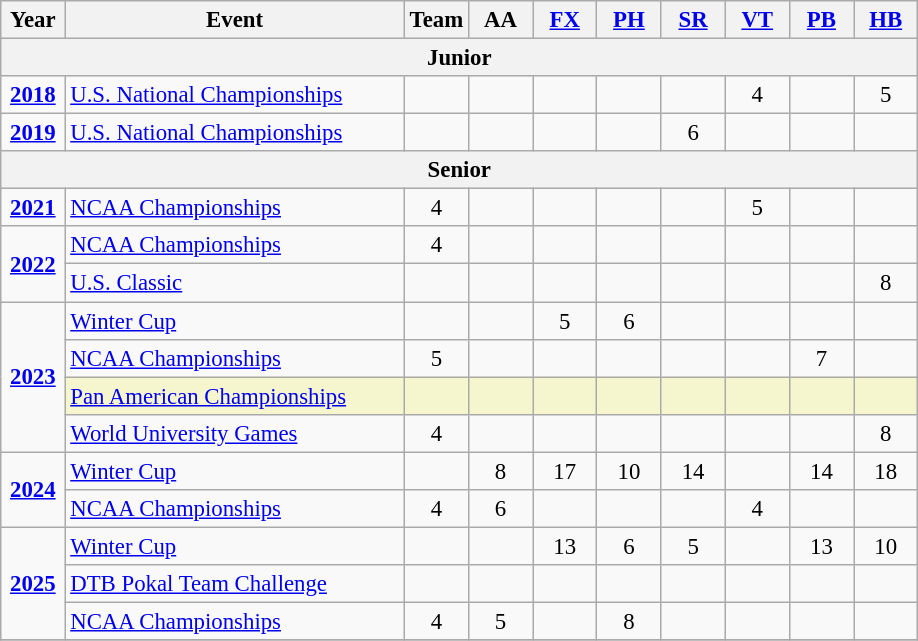<table class="wikitable sortable" style="text-align:center; font-size:95%;">
<tr>
<th width=7% class=unsortable>Year</th>
<th width=37% class=unsortable>Event</th>
<th width=7% class=unsortable>Team</th>
<th width=7% class=unsortable>AA</th>
<th width=7% class=unsortable><a href='#'>FX</a></th>
<th width=7% class=unsortable><a href='#'>PH</a></th>
<th width=7% class=unsortable><a href='#'>SR</a></th>
<th width=7% class=unsortable><a href='#'>VT</a></th>
<th width=7% class=unsortable><a href='#'>PB</a></th>
<th width=7% class=unsortable><a href='#'>HB</a></th>
</tr>
<tr>
<th colspan="10">Junior</th>
</tr>
<tr>
<td rowspan="1"><strong><a href='#'>2018</a></strong></td>
<td align=left><a href='#'>U.S. National Championships</a></td>
<td></td>
<td></td>
<td></td>
<td></td>
<td></td>
<td>4</td>
<td></td>
<td>5</td>
</tr>
<tr>
<td rowspan="1"><strong><a href='#'>2019</a></strong></td>
<td align=left><a href='#'>U.S. National Championships</a></td>
<td></td>
<td></td>
<td></td>
<td></td>
<td>6</td>
<td></td>
<td></td>
<td></td>
</tr>
<tr>
<th colspan="10">Senior</th>
</tr>
<tr>
<td rowspan="1"><strong><a href='#'>2021</a></strong></td>
<td align=left><a href='#'>NCAA Championships</a></td>
<td>4</td>
<td></td>
<td></td>
<td></td>
<td></td>
<td>5</td>
<td></td>
<td></td>
</tr>
<tr>
<td rowspan="2"><strong><a href='#'>2022</a></strong></td>
<td align=left><a href='#'>NCAA Championships</a></td>
<td>4</td>
<td></td>
<td></td>
<td></td>
<td></td>
<td></td>
<td></td>
<td></td>
</tr>
<tr>
<td align=left><a href='#'>U.S. Classic</a></td>
<td></td>
<td></td>
<td></td>
<td></td>
<td></td>
<td></td>
<td></td>
<td>8</td>
</tr>
<tr>
<td rowspan="4"><strong><a href='#'>2023</a></strong></td>
<td align=left><a href='#'>Winter Cup</a></td>
<td></td>
<td></td>
<td>5</td>
<td>6</td>
<td></td>
<td></td>
<td></td>
<td></td>
</tr>
<tr>
<td align=left><a href='#'>NCAA Championships</a></td>
<td>5</td>
<td></td>
<td></td>
<td></td>
<td></td>
<td></td>
<td>7</td>
<td></td>
</tr>
<tr bgcolor=#F5F6CE>
<td align=left><a href='#'>Pan American Championships</a></td>
<td></td>
<td></td>
<td></td>
<td></td>
<td></td>
<td></td>
<td></td>
<td></td>
</tr>
<tr>
<td align=left><a href='#'>World University Games</a></td>
<td>4</td>
<td></td>
<td></td>
<td></td>
<td></td>
<td></td>
<td></td>
<td>8</td>
</tr>
<tr>
<td rowspan="2"><strong><a href='#'>2024</a></strong></td>
<td align=left><a href='#'>Winter Cup</a></td>
<td></td>
<td>8</td>
<td>17</td>
<td>10</td>
<td>14</td>
<td></td>
<td>14</td>
<td>18</td>
</tr>
<tr>
<td align=left><a href='#'>NCAA Championships</a></td>
<td>4</td>
<td>6</td>
<td></td>
<td></td>
<td></td>
<td>4</td>
<td></td>
<td></td>
</tr>
<tr>
<td rowspan="3"><strong><a href='#'>2025</a></strong></td>
<td align=left><a href='#'>Winter Cup</a></td>
<td></td>
<td></td>
<td>13</td>
<td>6</td>
<td>5</td>
<td></td>
<td>13</td>
<td>10</td>
</tr>
<tr>
<td align=left><a href='#'>DTB Pokal Team Challenge</a></td>
<td></td>
<td></td>
<td></td>
<td></td>
<td></td>
<td></td>
<td></td>
<td></td>
</tr>
<tr>
<td align=left><a href='#'>NCAA Championships</a></td>
<td>4</td>
<td>5</td>
<td></td>
<td>8</td>
<td></td>
<td></td>
<td></td>
<td></td>
</tr>
<tr>
</tr>
</table>
